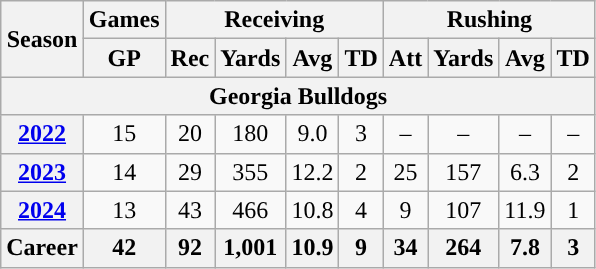<table class="wikitable" style="text-align:center;">
<tr>
<th rowspan="2">Season</th>
<th>Games</th>
<th colspan="4">Receiving</th>
<th colspan="4">Rushing</th>
</tr>
<tr>
<th>GP</th>
<th>Rec</th>
<th>Yards</th>
<th>Avg</th>
<th>TD</th>
<th>Att</th>
<th>Yards</th>
<th>Avg</th>
<th>TD</th>
</tr>
<tr>
<th colspan="11">Georgia Bulldogs</th>
</tr>
<tr>
<th><a href='#'>2022</a></th>
<td>15</td>
<td>20</td>
<td>180</td>
<td>9.0</td>
<td>3</td>
<td>–</td>
<td>–</td>
<td>–</td>
<td>–</td>
</tr>
<tr>
<th><a href='#'>2023</a></th>
<td>14</td>
<td>29</td>
<td>355</td>
<td>12.2</td>
<td>2</td>
<td>25</td>
<td>157</td>
<td>6.3</td>
<td>2</td>
</tr>
<tr>
<th><a href='#'>2024</a></th>
<td>13</td>
<td>43</td>
<td>466</td>
<td>10.8</td>
<td>4</td>
<td>9</td>
<td>107</td>
<td>11.9</td>
<td>1</td>
</tr>
<tr>
<th>Career</th>
<th>42</th>
<th>92</th>
<th>1,001</th>
<th>10.9</th>
<th>9</th>
<th>34</th>
<th>264</th>
<th>7.8</th>
<th>3</th>
</tr>
</table>
